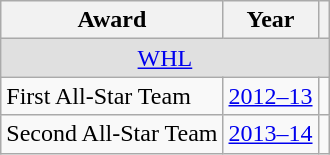<table class="wikitable">
<tr>
<th>Award</th>
<th>Year</th>
<th></th>
</tr>
<tr ALIGN="center" bgcolor="#e0e0e0">
<td colspan="3"><a href='#'>WHL</a></td>
</tr>
<tr>
<td>First All-Star Team</td>
<td><a href='#'>2012–13</a></td>
<td></td>
</tr>
<tr>
<td>Second All-Star Team</td>
<td><a href='#'>2013–14</a></td>
<td></td>
</tr>
</table>
